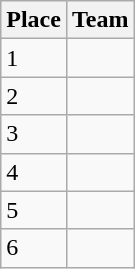<table class="wikitable">
<tr>
<th>Place</th>
<th>Team</th>
</tr>
<tr>
<td>1</td>
<td align="left"></td>
</tr>
<tr>
<td>2</td>
<td align="left"></td>
</tr>
<tr>
<td>3</td>
<td align="left"></td>
</tr>
<tr>
<td>4</td>
<td align="left"></td>
</tr>
<tr>
<td>5</td>
<td align="left"></td>
</tr>
<tr>
<td>6</td>
<td align="left"></td>
</tr>
</table>
